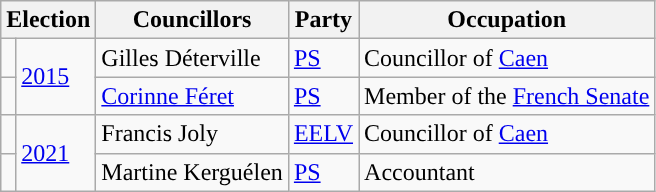<table class="wikitable">
<tr>
<th colspan="2">Election</th>
<th>Councillors</th>
<th>Party</th>
<th>Occupation</th>
</tr>
<tr>
<td style="background-color: "></td>
<td rowspan="2"><a href='#'>2015</a></td>
<td>Gilles Déterville</td>
<td><a href='#'>PS</a></td>
<td>Councillor of <a href='#'>Caen</a></td>
</tr>
<tr>
<td style="background-color: "></td>
<td><a href='#'>Corinne Féret</a></td>
<td><a href='#'>PS</a></td>
<td>Member of the <a href='#'>French Senate</a></td>
</tr>
<tr>
<td style="background-color: "></td>
<td rowspan="2"><a href='#'>2021</a></td>
<td>Francis Joly</td>
<td><a href='#'>EELV</a></td>
<td>Councillor of <a href='#'>Caen</a></td>
</tr>
<tr>
<td style="background-color: "></td>
<td>Martine Kerguélen</td>
<td><a href='#'>PS</a></td>
<td>Accountant</td>
</tr>
</table>
